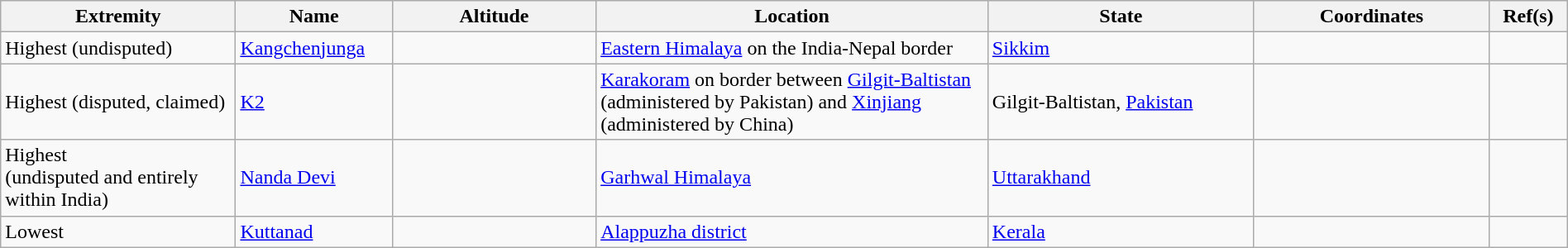<table class = "wikitable sortable" width="100%">
<tr>
<th width="15%" class="unsortable">Extremity</th>
<th width="10%">Name</th>
<th width="13%">Altitude</th>
<th width="25" class="unsortable">Location</th>
<th width="17%" class="unsortable">State</th>
<th width="15%" class="unsortable">Coordinates</th>
<th width="5%" class="unsortable">Ref(s)</th>
</tr>
<tr class="vcard">
<td>Highest (undisputed)</td>
<td class="fn org"><a href='#'>Kangchenjunga</a></td>
<td></td>
<td><a href='#'>Eastern Himalaya</a> on the India-Nepal border</td>
<td><a href='#'>Sikkim</a></td>
<td></td>
<td></td>
</tr>
<tr class="vcard">
<td>Highest (disputed, claimed)</td>
<td class="fn org"><a href='#'>K2</a></td>
<td></td>
<td><a href='#'>Karakoram</a> on border between <a href='#'>Gilgit-Baltistan</a> (administered by Pakistan) and <a href='#'>Xinjiang</a> (administered by China)</td>
<td>Gilgit-Baltistan, <a href='#'>Pakistan</a></td>
<td></td>
<td></td>
</tr>
<tr class="vcard">
<td>Highest <br>(undisputed and entirely within India)</td>
<td class="fn org"><a href='#'>Nanda Devi</a></td>
<td></td>
<td><a href='#'>Garhwal Himalaya</a></td>
<td><a href='#'>Uttarakhand</a></td>
<td></td>
<td></td>
</tr>
<tr class="vcard"h>
<td>Lowest</td>
<td class="fn org"><a href='#'>Kuttanad</a></td>
<td></td>
<td><a href='#'>Alappuzha district</a></td>
<td><a href='#'>Kerala</a></td>
<td></td>
<td></td>
</tr>
</table>
